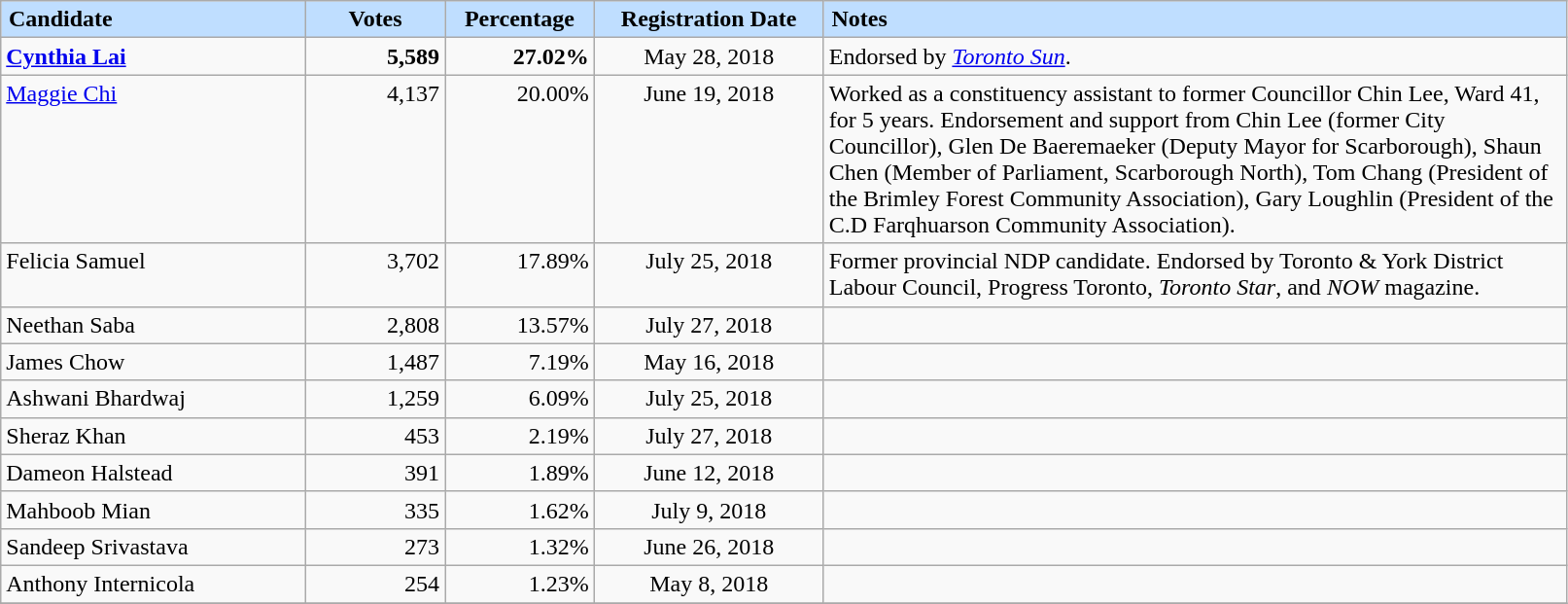<table class="sortable wikitable">
<tr>
<th scope="col" style="background-color:#bfdeff;width:200px;text-align:left;padding-left:5px;">Candidate</th>
<th scope="col" style="background-color:#bfdeff;width:88px;">Votes</th>
<th scope="col" style="background-color:#bfdeff;width:95px;">Percentage</th>
<th scope="col" style="background-color:#bfdeff;width:150px;">Registration Date</th>
<th scope="col" style="background-color:#bfdeff;width:500px;text-align:left;padding-left:5px;">Notes</th>
</tr>
<tr>
<td valign="top"><strong><a href='#'>Cynthia Lai</a></strong></td>
<td valign="top" align="right"><strong>5,589</strong></td>
<td valign="top" align="right"><strong>27.02%</strong></td>
<td valign="top" align="center">May 28, 2018</td>
<td>Endorsed by <em><a href='#'>Toronto Sun</a></em>.</td>
</tr>
<tr>
<td valign="top"><a href='#'>Maggie Chi</a></td>
<td valign="top" align="right">4,137</td>
<td valign="top" align="right">20.00%</td>
<td valign="top" align="center">June 19, 2018</td>
<td>Worked as a constituency assistant to former Councillor Chin Lee, Ward 41, for 5 years. Endorsement and support from Chin Lee (former City Councillor), Glen De Baeremaeker (Deputy Mayor for Scarborough), Shaun Chen (Member of Parliament, Scarborough North), Tom Chang (President of the Brimley Forest Community Association), Gary Loughlin (President of the C.D Farqhuarson Community Association).</td>
</tr>
<tr>
<td valign="top">Felicia Samuel</td>
<td valign="top" align="right">3,702</td>
<td valign="top" align="right">17.89%</td>
<td valign="top" align="center">July 25, 2018</td>
<td>Former provincial NDP candidate. Endorsed by Toronto & York District Labour Council, Progress Toronto,  <em>Toronto Star</em>, and <em>NOW</em> magazine.</td>
</tr>
<tr>
<td valign="top">Neethan Saba</td>
<td valign="top" align="right">2,808</td>
<td valign="top" align="right">13.57%</td>
<td valign="top" align="center">July 27, 2018</td>
<td></td>
</tr>
<tr>
<td valign="top">James Chow</td>
<td valign="top" align="right">1,487</td>
<td valign="top" align="right">7.19%</td>
<td valign="top" align="center">May 16, 2018</td>
<td></td>
</tr>
<tr>
<td valign="top">Ashwani Bhardwaj</td>
<td valign="top" align="right">1,259</td>
<td valign="top" align="right">6.09%</td>
<td valign="top" align="center">July 25, 2018</td>
<td></td>
</tr>
<tr>
<td valign="top">Sheraz Khan</td>
<td valign="top" align="right">453</td>
<td valign="top" align="right">2.19%</td>
<td valign="top" align="center">July 27, 2018</td>
<td></td>
</tr>
<tr>
<td valign="top">Dameon Halstead</td>
<td valign="top" align="right">391</td>
<td valign="top" align="right">1.89%</td>
<td valign="top" align="center">June 12, 2018</td>
<td></td>
</tr>
<tr>
<td valign="top">Mahboob Mian</td>
<td valign="top" align="right">335</td>
<td valign="top" align="right">1.62%</td>
<td valign="top" align="center">July 9, 2018</td>
<td></td>
</tr>
<tr>
<td valign="top">Sandeep Srivastava</td>
<td valign="top" align="right">273</td>
<td valign="top" align="right">1.32%</td>
<td valign="top" align="center">June 26, 2018</td>
<td></td>
</tr>
<tr>
<td valign="top">Anthony Internicola</td>
<td valign="top" align="right">254</td>
<td valign="top" align="right">1.23%</td>
<td valign="top" align="center">May 8, 2018</td>
<td></td>
</tr>
<tr>
</tr>
</table>
